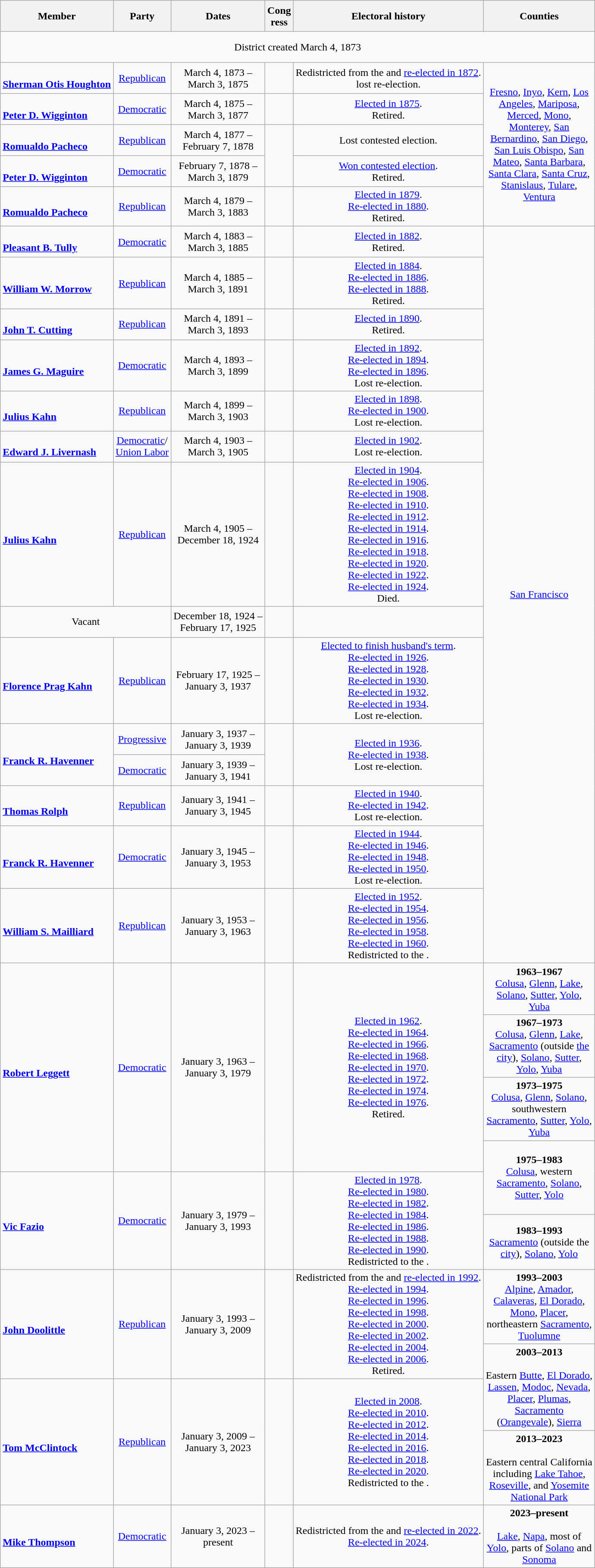<table class=wikitable style="text-align:center">
<tr style="height:3em">
<th>Member</th>
<th>Party</th>
<th>Dates</th>
<th>Cong<br>ress</th>
<th>Electoral history</th>
<th width="165">Counties</th>
</tr>
<tr style="height:3em">
<td colspan=6>District created March 4, 1873</td>
</tr>
<tr style="height:3em">
<td align=left><br><strong><a href='#'>Sherman Otis Houghton</a></strong><br></td>
<td><a href='#'>Republican</a></td>
<td nowrap>March 4, 1873 –<br>March 3, 1875</td>
<td></td>
<td>Redistricted from the  and <a href='#'>re-elected in 1872</a>.<br>lost re-election.</td>
<td rowspan=5><a href='#'>Fresno</a>, <a href='#'>Inyo</a>, <a href='#'>Kern</a>, <a href='#'>Los Angeles</a>, <a href='#'>Mariposa</a>, <a href='#'>Merced</a>, <a href='#'>Mono</a>, <a href='#'>Monterey</a>, <a href='#'>San Bernardino</a>, <a href='#'>San Diego</a>, <a href='#'>San Luis Obispo</a>, <a href='#'>San Mateo</a>, <a href='#'>Santa Barbara</a>, <a href='#'>Santa Clara</a>, <a href='#'>Santa Cruz</a>, <a href='#'>Stanislaus</a>, <a href='#'>Tulare</a>, <a href='#'>Ventura</a></td>
</tr>
<tr style="height:3em">
<td align=left><br><strong><a href='#'>Peter D. Wigginton</a></strong><br></td>
<td><a href='#'>Democratic</a></td>
<td nowrap>March 4, 1875 –<br>March 3, 1877</td>
<td></td>
<td><a href='#'>Elected in 1875</a>.<br>Retired.</td>
</tr>
<tr style="height:3em">
<td align=left><br><strong><a href='#'>Romualdo Pacheco</a></strong><br></td>
<td><a href='#'>Republican</a></td>
<td nowrap>March 4, 1877 –<br>February 7, 1878</td>
<td rowspan=2></td>
<td>Lost contested election.</td>
</tr>
<tr style="height:3em">
<td align=left><br><strong><a href='#'>Peter D. Wigginton</a></strong><br></td>
<td><a href='#'>Democratic</a></td>
<td nowrap>February 7, 1878 –<br>March 3, 1879</td>
<td><a href='#'>Won contested election</a>.<br>Retired.</td>
</tr>
<tr style="height:3em">
<td align=left><br><strong><a href='#'>Romualdo Pacheco</a></strong><br></td>
<td><a href='#'>Republican</a></td>
<td nowrap>March 4, 1879 –<br>March 3, 1883</td>
<td></td>
<td><a href='#'>Elected in 1879</a>.<br><a href='#'>Re-elected in 1880</a>.<br>Retired.</td>
</tr>
<tr style="height:3em">
<td align=left><br><strong><a href='#'>Pleasant B. Tully</a></strong><br></td>
<td><a href='#'>Democratic</a></td>
<td nowrap>March 4, 1883 –<br>March 3, 1885</td>
<td></td>
<td><a href='#'>Elected in 1882</a>.<br>Retired.</td>
<td rowspan=14><a href='#'>San Francisco</a></td>
</tr>
<tr style="height:3em">
<td align=left><br><strong><a href='#'>William W. Morrow</a></strong><br></td>
<td><a href='#'>Republican</a></td>
<td nowrap>March 4, 1885 –<br>March 3, 1891</td>
<td></td>
<td><a href='#'>Elected in 1884</a>.<br><a href='#'>Re-elected in 1886</a>.<br><a href='#'>Re-elected in 1888</a>.<br>Retired.</td>
</tr>
<tr style="height:3em">
<td align=left><br><strong><a href='#'>John T. Cutting</a></strong><br></td>
<td><a href='#'>Republican</a></td>
<td nowrap>March 4, 1891 –<br>March 3, 1893</td>
<td></td>
<td><a href='#'>Elected in 1890</a>.<br>Retired.</td>
</tr>
<tr style="height:3em">
<td align=left><br><strong><a href='#'>James G. Maguire</a></strong><br></td>
<td><a href='#'>Democratic</a></td>
<td nowrap>March 4, 1893 –<br>March 3, 1899</td>
<td></td>
<td><a href='#'>Elected in 1892</a>.<br><a href='#'>Re-elected in 1894</a>.<br><a href='#'>Re-elected in 1896</a>.<br>Lost re-election.</td>
</tr>
<tr style="height:3em">
<td align=left><br><strong><a href='#'>Julius Kahn</a></strong><br></td>
<td><a href='#'>Republican</a></td>
<td nowrap>March 4, 1899 –<br>March 3, 1903</td>
<td></td>
<td><a href='#'>Elected in 1898</a>.<br><a href='#'>Re-elected in 1900</a>.<br>Lost re-election.</td>
</tr>
<tr style="height:3em">
<td align=left><br><strong><a href='#'>Edward J. Livernash</a></strong><br></td>
<td><a href='#'>Democratic</a>/<br><a href='#'>Union Labor</a></td>
<td nowrap>March 4, 1903 –<br>March 3, 1905</td>
<td></td>
<td><a href='#'>Elected in 1902</a>.<br>Lost re-election.</td>
</tr>
<tr style="height:3em">
<td align=left><br><strong><a href='#'>Julius Kahn</a></strong><br></td>
<td><a href='#'>Republican</a></td>
<td nowrap>March 4, 1905 –<br>December 18, 1924</td>
<td></td>
<td><a href='#'>Elected in 1904</a>.<br><a href='#'>Re-elected in 1906</a>.<br><a href='#'>Re-elected in 1908</a>.<br><a href='#'>Re-elected in 1910</a>.<br><a href='#'>Re-elected in 1912</a>.<br><a href='#'>Re-elected in 1914</a>.<br><a href='#'>Re-elected in 1916</a>.<br><a href='#'>Re-elected in 1918</a>.<br><a href='#'>Re-elected in 1920</a>.<br><a href='#'>Re-elected in 1922</a>.<br><a href='#'>Re-elected in 1924</a>.<br>Died.</td>
</tr>
<tr style="height:3em">
<td colspan=2>Vacant</td>
<td nowrap>December 18, 1924 –<br>February 17, 1925</td>
<td></td>
</tr>
<tr style="height:3em">
<td align=left><br><strong><a href='#'>Florence Prag Kahn</a></strong><br></td>
<td><a href='#'>Republican</a></td>
<td nowrap>February 17, 1925 –<br>January 3, 1937</td>
<td></td>
<td><a href='#'>Elected to finish husband's term</a>.<br><a href='#'>Re-elected in 1926</a>.<br><a href='#'>Re-elected in 1928</a>.<br><a href='#'>Re-elected in 1930</a>.<br><a href='#'>Re-elected in 1932</a>.<br><a href='#'>Re-elected in 1934</a>.<br>Lost re-election.</td>
</tr>
<tr style="height:3em">
<td rowspan=2 align=left><br><strong><a href='#'>Franck R. Havenner</a></strong><br></td>
<td><a href='#'>Progressive</a></td>
<td nowrap>January 3, 1937 –<br>January 3, 1939</td>
<td rowspan=2></td>
<td rowspan=2><a href='#'>Elected in 1936</a>.<br><a href='#'>Re-elected in 1938</a>.<br>Lost re-election.</td>
</tr>
<tr style="height:3em">
<td><a href='#'>Democratic</a></td>
<td nowrap>January 3, 1939 –<br>January 3, 1941</td>
</tr>
<tr style="height:3em">
<td align=left><br><strong><a href='#'>Thomas Rolph</a></strong><br></td>
<td><a href='#'>Republican</a></td>
<td nowrap>January 3, 1941 –<br>January 3, 1945</td>
<td></td>
<td><a href='#'>Elected in 1940</a>.<br><a href='#'>Re-elected in 1942</a>.<br>Lost re-election.</td>
</tr>
<tr style="height:3em">
<td align=left><br><strong><a href='#'>Franck R. Havenner</a></strong><br></td>
<td><a href='#'>Democratic</a></td>
<td nowrap>January 3, 1945 –<br>January 3, 1953</td>
<td></td>
<td><a href='#'>Elected in 1944</a>.<br><a href='#'>Re-elected in 1946</a>.<br><a href='#'>Re-elected in 1948</a>.<br><a href='#'>Re-elected in 1950</a>.<br>Lost re-election.</td>
</tr>
<tr style="height:3em">
<td align=left><br><strong><a href='#'>William S. Mailliard</a></strong><br></td>
<td><a href='#'>Republican</a></td>
<td nowrap>January 3, 1953 –<br>January 3, 1963</td>
<td></td>
<td><a href='#'>Elected in 1952</a>.<br><a href='#'>Re-elected in 1954</a>.<br><a href='#'>Re-elected in 1956</a>.<br><a href='#'>Re-elected in 1958</a>.<br><a href='#'>Re-elected in 1960</a>.<br>Redistricted to the .</td>
</tr>
<tr style="height:3em">
<td rowspan=4 align=left><br><strong><a href='#'>Robert Leggett</a></strong><br></td>
<td rowspan=4 ><a href='#'>Democratic</a></td>
<td rowspan=4 nowrap>January 3, 1963 –<br>January 3, 1979</td>
<td rowspan=4></td>
<td rowspan=4><a href='#'>Elected in 1962</a>.<br><a href='#'>Re-elected in 1964</a>.<br><a href='#'>Re-elected in 1966</a>.<br><a href='#'>Re-elected in 1968</a>.<br><a href='#'>Re-elected in 1970</a>.<br><a href='#'>Re-elected in 1972</a>.<br><a href='#'>Re-elected in 1974</a>.<br><a href='#'>Re-elected in 1976</a>.<br>Retired.</td>
<td><strong>1963–1967</strong><br><a href='#'>Colusa</a>, <a href='#'>Glenn</a>, <a href='#'>Lake</a>, <a href='#'>Solano</a>, <a href='#'>Sutter</a>, <a href='#'>Yolo</a>, <a href='#'>Yuba</a></td>
</tr>
<tr style="height:3em">
<td><strong>1967–1973</strong><br><a href='#'>Colusa</a>, <a href='#'>Glenn</a>, <a href='#'>Lake</a>, <a href='#'>Sacramento</a> (outside <a href='#'>the city</a>), <a href='#'>Solano</a>, <a href='#'>Sutter</a>, <a href='#'>Yolo</a>, <a href='#'>Yuba</a></td>
</tr>
<tr style="height:3em">
<td><strong>1973–1975</strong><br><a href='#'>Colusa</a>, <a href='#'>Glenn</a>, <a href='#'>Solano</a>, southwestern <a href='#'>Sacramento</a>, <a href='#'>Sutter</a>, <a href='#'>Yolo</a>, <a href='#'>Yuba</a></td>
</tr>
<tr style="height:3em">
<td rowspan=2><strong>1975–1983</strong><br><a href='#'>Colusa</a>, western <a href='#'>Sacramento</a>, <a href='#'>Solano</a>, <a href='#'>Sutter</a>, <a href='#'>Yolo</a></td>
</tr>
<tr style="height:3em">
<td rowspan=2 align=left><br><strong><a href='#'>Vic Fazio</a></strong><br></td>
<td rowspan=2 ><a href='#'>Democratic</a></td>
<td rowspan=2 nowrap>January 3, 1979 –<br>January 3, 1993</td>
<td rowspan=2></td>
<td rowspan=2><a href='#'>Elected in 1978</a>.<br><a href='#'>Re-elected in 1980</a>.<br><a href='#'>Re-elected in 1982</a>.<br><a href='#'>Re-elected in 1984</a>.<br><a href='#'>Re-elected in 1986</a>.<br><a href='#'>Re-elected in 1988</a>.<br><a href='#'>Re-elected in 1990</a>.<br>Redistricted to the .</td>
</tr>
<tr style="height:3em">
<td><strong>1983–1993</strong><br><a href='#'>Sacramento</a> (outside the <a href='#'>city</a>), <a href='#'>Solano</a>, <a href='#'>Yolo</a></td>
</tr>
<tr style="height:3em">
<td rowspan=2 align=left><br><strong><a href='#'>John Doolittle</a></strong><br></td>
<td rowspan=2 ><a href='#'>Republican</a></td>
<td rowspan=2 nowrap>January 3, 1993 –<br>January 3, 2009</td>
<td rowspan=2></td>
<td rowspan=2>Redistricted from the  and <a href='#'>re-elected in 1992</a>.<br><a href='#'>Re-elected in 1994</a>.<br><a href='#'>Re-elected in 1996</a>.<br><a href='#'>Re-elected in 1998</a>.<br><a href='#'>Re-elected in 2000</a>.<br><a href='#'>Re-elected in 2002</a>.<br><a href='#'>Re-elected in 2004</a>.<br><a href='#'>Re-elected in 2006</a>.<br>Retired.</td>
<td><strong>1993–2003</strong><br><a href='#'>Alpine</a>, <a href='#'>Amador</a>, <a href='#'>Calaveras</a>, <a href='#'>El Dorado</a>, <a href='#'>Mono</a>, <a href='#'>Placer</a>, northeastern <a href='#'>Sacramento</a>, <a href='#'>Tuolumne</a></td>
</tr>
<tr style="height:3em">
<td rowspan=2><strong>2003–2013</strong><br><br>Eastern <a href='#'>Butte</a>, <a href='#'>El Dorado</a>, <a href='#'>Lassen</a>, <a href='#'>Modoc</a>, <a href='#'>Nevada</a>, <a href='#'>Placer</a>, <a href='#'>Plumas</a>, <a href='#'>Sacramento</a> (<a href='#'>Orangevale</a>), <a href='#'>Sierra</a></td>
</tr>
<tr style="height:3em">
<td rowspan=2 align=left><br><strong><a href='#'>Tom McClintock</a></strong><br></td>
<td rowspan=2 ><a href='#'>Republican</a></td>
<td rowspan=2 nowrap>January 3, 2009 –<br>January 3, 2023</td>
<td rowspan=2></td>
<td rowspan=2><a href='#'>Elected in 2008</a>.<br><a href='#'>Re-elected in 2010</a>.<br><a href='#'>Re-elected in 2012</a>.<br><a href='#'>Re-elected in 2014</a>.<br><a href='#'>Re-elected in 2016</a>.<br><a href='#'>Re-elected in 2018</a>.<br><a href='#'>Re-elected in 2020</a>.<br>Redistricted to the .</td>
</tr>
<tr style="height:3em">
<td><strong>2013–2023</strong><br><br>Eastern central California including <a href='#'>Lake Tahoe</a>, <a href='#'>Roseville</a>, and <a href='#'>Yosemite National Park</a></td>
</tr>
<tr style="height:3em">
<td align=left><br><strong><a href='#'>Mike Thompson</a></strong><br></td>
<td><a href='#'>Democratic</a></td>
<td nowrap>January 3, 2023 –<br> present</td>
<td></td>
<td>Redistricted from the  and <a href='#'>re-elected in 2022</a>.<br><a href='#'>Re-elected in 2024</a>.</td>
<td><strong>2023–present</strong><br><br><a href='#'>Lake</a>, <a href='#'>Napa</a>, most of <a href='#'>Yolo</a>, parts of <a href='#'>Solano</a> and <a href='#'>Sonoma</a></td>
</tr>
</table>
